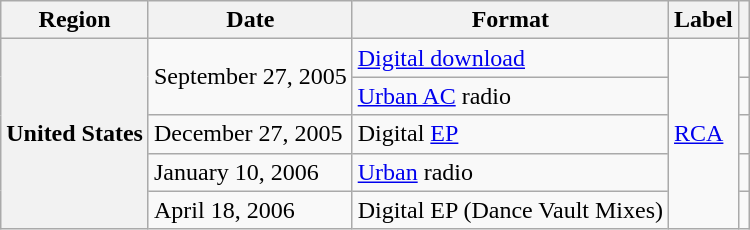<table class="wikitable plainrowheaders">
<tr>
<th scope="col">Region</th>
<th scope="col">Date</th>
<th scope="col">Format</th>
<th scope="col">Label</th>
<th scope="col"></th>
</tr>
<tr>
<th scope="row" rowspan="5">United States</th>
<td rowspan="2">September 27, 2005</td>
<td><a href='#'>Digital download</a></td>
<td rowspan="5"><a href='#'>RCA</a></td>
<td align="center"></td>
</tr>
<tr>
<td><a href='#'>Urban AC</a> radio</td>
<td align="center"></td>
</tr>
<tr>
<td>December 27, 2005</td>
<td>Digital <a href='#'>EP</a></td>
<td align="center"></td>
</tr>
<tr>
<td>January 10, 2006</td>
<td><a href='#'>Urban</a> radio</td>
<td align="center"></td>
</tr>
<tr>
<td>April 18, 2006</td>
<td>Digital EP (Dance Vault Mixes)</td>
<td align="center"></td>
</tr>
</table>
